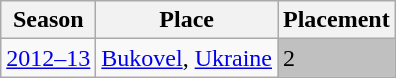<table class="wikitable">
<tr>
<th>Season</th>
<th>Place</th>
<th>Placement</th>
</tr>
<tr>
<td><a href='#'>2012–13</a></td>
<td> <a href='#'>Bukovel</a>, <a href='#'>Ukraine</a></td>
<td bgcolor="silver">2</td>
</tr>
</table>
